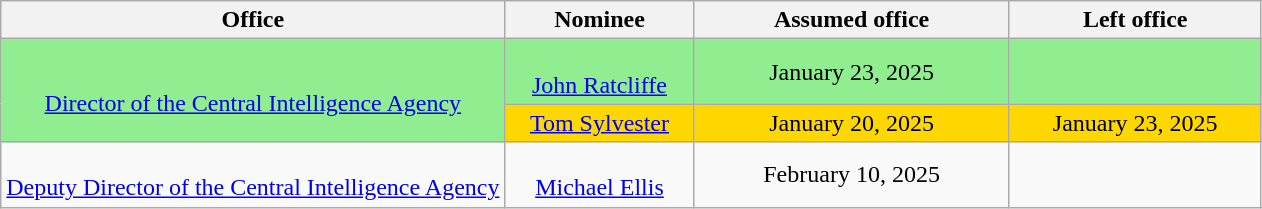<table class="wikitable sortable" style="text-align:center">
<tr>
<th style="width:40%;">Office</th>
<th style="width:15%;">Nominee</th>
<th style="width:25%;" data-sort-="" type="date">Assumed office</th>
<th style="width:20%;" data-sort-="" type="date">Left office</th>
</tr>
<tr style="background:lightgreen">
<td rowspan="2"><br><a href='#'>Director of the Central Intelligence Agency</a></td>
<td><br><a href='#'>John Ratcliffe</a></td>
<td>January 23, 2025<br></td>
<td></td>
</tr>
<tr style="background:gold">
<td><a href='#'>Tom Sylvester</a></td>
<td>January 20, 2025</td>
<td>January 23, 2025</td>
</tr>
<tr>
<td><br><a href='#'>Deputy Director of the Central Intelligence Agency</a></td>
<td><br><a href='#'>Michael Ellis</a></td>
<td>February 10, 2025<br></td>
<td></td>
</tr>
</table>
